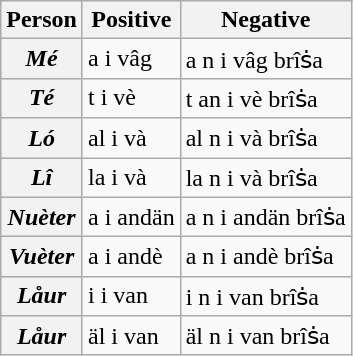<table class="wikitable">
<tr>
<th>Person</th>
<th>Positive</th>
<th>Negative</th>
</tr>
<tr>
<th><em>Mé</em></th>
<td>a i vâg</td>
<td>a n i vâg brîṡa</td>
</tr>
<tr>
<th><em>Té</em></th>
<td>t i vè</td>
<td>t an i vè brîṡa</td>
</tr>
<tr>
<th><em>Ló</em></th>
<td>al i và</td>
<td>al n i và brîṡa</td>
</tr>
<tr>
<th><em>Lî</em></th>
<td>la i và</td>
<td>la n i và brîṡa</td>
</tr>
<tr>
<th><em>Nuèter</em></th>
<td>a i andän</td>
<td>a n i andän brîṡa</td>
</tr>
<tr>
<th><em>Vuèter</em></th>
<td>a i andè</td>
<td>a n i andè brîṡa</td>
</tr>
<tr>
<th><em>Låur</em></th>
<td>i i van</td>
<td>i n i van brîṡa</td>
</tr>
<tr>
<th><em>Låur</em></th>
<td>äl i van</td>
<td>äl n i van brîṡa</td>
</tr>
</table>
